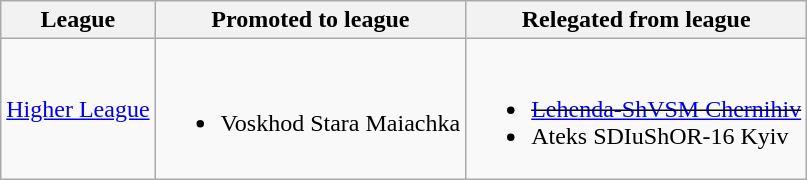<table class="wikitable">
<tr>
<th colspan=2>League</th>
<th>Promoted to league</th>
<th>Relegated from league</th>
</tr>
<tr>
<td colspan=2><a href='#'>Higher League</a></td>
<td><br><ul><li>Voskhod Stara Maiachka</li></ul></td>
<td><br><ul><li><del><a href='#'>Lehenda-ShVSM Chernihiv</a></del></li><li>Ateks SDIuShOR-16 Kyiv</li></ul></td>
</tr>
</table>
